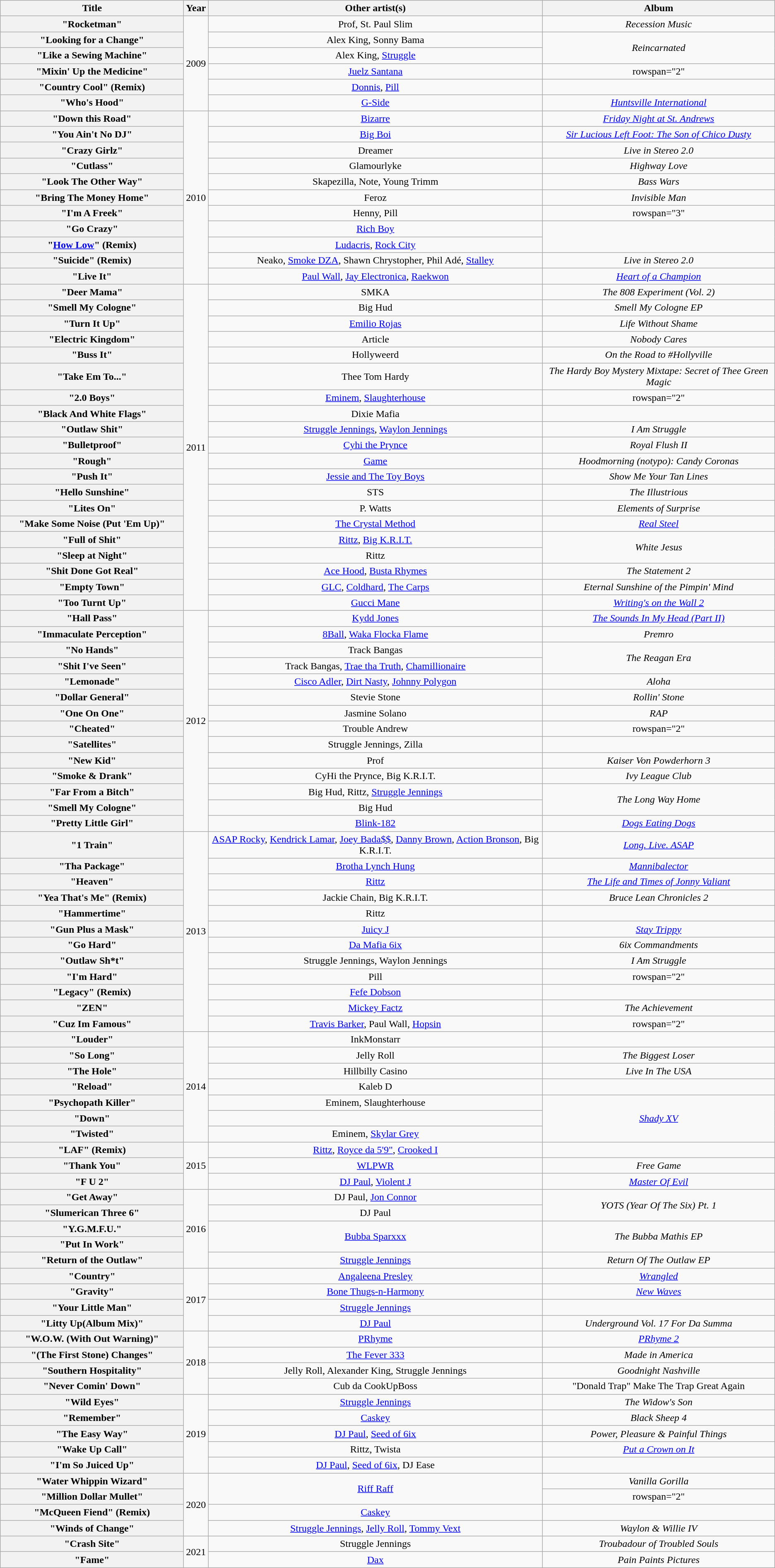<table class="wikitable plainrowheaders" style="text-align:center;">
<tr>
<th scope="col" style="width:18em;">Title</th>
<th scope="col">Year</th>
<th scope="col">Other artist(s)</th>
<th scope="col">Album</th>
</tr>
<tr>
<th scope="row">"Rocketman"</th>
<td rowspan="6">2009</td>
<td>Prof, St. Paul Slim</td>
<td><em>Recession Music</em></td>
</tr>
<tr>
<th scope="row">"Looking for a Change"</th>
<td>Alex King, Sonny Bama</td>
<td rowspan="2"><em>Reincarnated</em></td>
</tr>
<tr>
<th scope="row">"Like a Sewing Machine"</th>
<td>Alex King, <a href='#'>Struggle</a></td>
</tr>
<tr>
<th scope="row">"Mixin' Up the Medicine"</th>
<td><a href='#'>Juelz Santana</a></td>
<td>rowspan="2" </td>
</tr>
<tr>
<th scope="row">"Country Cool" (Remix)</th>
<td><a href='#'>Donnis</a>, <a href='#'>Pill</a></td>
</tr>
<tr>
<th scope="row">"Who's Hood"</th>
<td><a href='#'>G-Side</a></td>
<td><em><a href='#'>Huntsville International</a></em></td>
</tr>
<tr>
<th scope="row">"Down this Road"</th>
<td rowspan="11">2010</td>
<td><a href='#'>Bizarre</a></td>
<td><em><a href='#'>Friday Night at St. Andrews</a></em></td>
</tr>
<tr>
<th scope="row">"You Ain't No DJ"</th>
<td><a href='#'>Big Boi</a></td>
<td><em><a href='#'>Sir Lucious Left Foot: The Son of Chico Dusty</a></em></td>
</tr>
<tr>
<th scope="row">"Crazy Girlz"</th>
<td>Dreamer</td>
<td><em>Live in Stereo 2.0</em></td>
</tr>
<tr>
<th scope="row">"Cutlass"</th>
<td>Glamourlyke</td>
<td><em>Highway Love</em></td>
</tr>
<tr>
<th scope="row">"Look The Other Way"</th>
<td>Skapezilla, Note, Young Trimm</td>
<td><em>Bass Wars</em></td>
</tr>
<tr>
<th scope="row">"Bring The Money Home"</th>
<td>Feroz</td>
<td><em>Invisible Man</em></td>
</tr>
<tr>
<th scope="row">"I'm A Freek"</th>
<td>Henny, Pill</td>
<td>rowspan="3" </td>
</tr>
<tr>
<th scope="row">"Go Crazy"</th>
<td><a href='#'>Rich Boy</a></td>
</tr>
<tr>
<th scope="row">"<a href='#'>How Low</a>" (Remix)</th>
<td><a href='#'>Ludacris</a>, <a href='#'>Rock City</a></td>
</tr>
<tr>
<th scope="row">"Suicide" (Remix)</th>
<td>Neako, <a href='#'>Smoke DZA</a>, Shawn Chrystopher, Phil Adé, <a href='#'>Stalley</a></td>
<td><em>Live in Stereo 2.0</em></td>
</tr>
<tr>
<th scope="row">"Live It"</th>
<td><a href='#'>Paul Wall</a>, <a href='#'>Jay Electronica</a>, <a href='#'>Raekwon</a></td>
<td><em><a href='#'>Heart of a Champion</a></em></td>
</tr>
<tr>
<th scope="row">"Deer Mama"</th>
<td rowspan="20">2011</td>
<td>SMKA</td>
<td><em>The 808 Experiment (Vol. 2)</em></td>
</tr>
<tr>
<th scope="row">"Smell My Cologne"</th>
<td>Big Hud</td>
<td><em>Smell My Cologne EP</em></td>
</tr>
<tr>
<th scope="row">"Turn It Up"</th>
<td><a href='#'>Emilio Rojas</a></td>
<td><em>Life Without Shame</em></td>
</tr>
<tr>
<th scope="row">"Electric Kingdom"</th>
<td>Article</td>
<td><em>Nobody Cares</em></td>
</tr>
<tr>
<th scope="row">"Buss It"</th>
<td>Hollyweerd</td>
<td><em>On the Road to #Hollyville</em></td>
</tr>
<tr>
<th scope="row">"Take Em To..."</th>
<td>Thee Tom Hardy</td>
<td><em>The Hardy Boy Mystery Mixtape: Secret of Thee Green Magic</em></td>
</tr>
<tr>
<th scope="row">"2.0 Boys"</th>
<td><a href='#'>Eminem</a>, <a href='#'>Slaughterhouse</a></td>
<td>rowspan="2" </td>
</tr>
<tr>
<th scope="row">"Black And White Flags"</th>
<td>Dixie Mafia</td>
</tr>
<tr>
<th scope="row">"Outlaw Shit"</th>
<td><a href='#'>Struggle Jennings</a>, <a href='#'>Waylon Jennings</a></td>
<td><em>I Am Struggle</em></td>
</tr>
<tr>
<th scope="row">"Bulletproof"</th>
<td><a href='#'>Cyhi the Prynce</a></td>
<td><em>Royal Flush II</em></td>
</tr>
<tr>
<th scope="row">"Rough"</th>
<td><a href='#'>Game</a></td>
<td><em>Hoodmorning (notypo): Candy Coronas</em></td>
</tr>
<tr>
<th scope="row">"Push It"</th>
<td><a href='#'>Jessie and The Toy Boys</a></td>
<td><em>Show Me Your Tan Lines</em></td>
</tr>
<tr>
<th scope="row">"Hello Sunshine"</th>
<td>STS</td>
<td><em>The Illustrious</em></td>
</tr>
<tr>
<th scope="row">"Lites On"</th>
<td>P. Watts</td>
<td><em>Elements of Surprise</em></td>
</tr>
<tr>
<th scope="row">"Make Some Noise (Put 'Em Up)"</th>
<td><a href='#'>The Crystal Method</a></td>
<td><em><a href='#'>Real Steel</a></em></td>
</tr>
<tr>
<th scope="row">"Full of Shit"</th>
<td><a href='#'>Rittz</a>, <a href='#'>Big K.R.I.T.</a></td>
<td rowspan="2"><em>White Jesus</em></td>
</tr>
<tr>
<th scope="row">"Sleep at Night"</th>
<td>Rittz</td>
</tr>
<tr>
<th scope="row">"Shit Done Got Real"</th>
<td><a href='#'>Ace Hood</a>, <a href='#'>Busta Rhymes</a></td>
<td><em>The Statement 2</em></td>
</tr>
<tr>
<th scope="row">"Empty Town"</th>
<td><a href='#'>GLC</a>, <a href='#'>Coldhard</a>, <a href='#'>The Carps</a></td>
<td><em>Eternal Sunshine of the Pimpin' Mind</em></td>
</tr>
<tr>
<th scope="row">"Too Turnt Up"</th>
<td><a href='#'>Gucci Mane</a></td>
<td><em><a href='#'>Writing's on the Wall 2</a></em></td>
</tr>
<tr>
<th scope="row">"Hall Pass"</th>
<td rowspan="14">2012</td>
<td><a href='#'>Kydd Jones</a></td>
<td><em><a href='#'>The Sounds In My Head (Part II)</a></em></td>
</tr>
<tr>
<th scope="row">"Immaculate Perception"</th>
<td><a href='#'>8Ball</a>, <a href='#'>Waka Flocka Flame</a></td>
<td><em>Premro</em></td>
</tr>
<tr>
<th scope="row">"No Hands"</th>
<td>Track Bangas</td>
<td rowspan="2"><em>The Reagan Era</em></td>
</tr>
<tr>
<th scope="row">"Shit I've Seen"</th>
<td>Track Bangas, <a href='#'>Trae tha Truth</a>, <a href='#'>Chamillionaire</a></td>
</tr>
<tr>
<th scope="row">"Lemonade"</th>
<td><a href='#'>Cisco Adler</a>, <a href='#'>Dirt Nasty</a>, <a href='#'>Johnny Polygon</a></td>
<td><em>Aloha</em></td>
</tr>
<tr>
<th scope="row">"Dollar General"</th>
<td>Stevie Stone</td>
<td><em>Rollin' Stone</em></td>
</tr>
<tr>
<th scope="row">"One On One"</th>
<td>Jasmine Solano</td>
<td><em>RAP</em></td>
</tr>
<tr>
<th scope="row">"Cheated"</th>
<td>Trouble Andrew</td>
<td>rowspan="2" </td>
</tr>
<tr>
<th scope="row">"Satellites"</th>
<td>Struggle Jennings, Zilla</td>
</tr>
<tr>
<th scope="row">"New Kid"</th>
<td>Prof</td>
<td><em>Kaiser Von Powderhorn 3</em></td>
</tr>
<tr>
<th scope="row">"Smoke & Drank"</th>
<td>CyHi the Prynce, Big K.R.I.T.</td>
<td><em>Ivy League Club</em></td>
</tr>
<tr>
<th scope="row">"Far From a Bitch"</th>
<td>Big Hud, Rittz, <a href='#'>Struggle Jennings</a></td>
<td rowspan="2"><em>The Long Way Home</em></td>
</tr>
<tr>
<th scope="row">"Smell My Cologne"</th>
<td>Big Hud</td>
</tr>
<tr>
<th scope="row">"Pretty Little Girl"</th>
<td><a href='#'>Blink-182</a></td>
<td><em><a href='#'>Dogs Eating Dogs</a></em></td>
</tr>
<tr>
<th scope="row">"1 Train"</th>
<td rowspan="12">2013</td>
<td><a href='#'>ASAP Rocky</a>, <a href='#'>Kendrick Lamar</a>, <a href='#'>Joey Bada$$</a>, <a href='#'>Danny Brown</a>, <a href='#'>Action Bronson</a>, Big K.R.I.T.</td>
<td><em><a href='#'>Long. Live. ASAP</a></em></td>
</tr>
<tr>
<th scope="row">"Tha Package"</th>
<td><a href='#'>Brotha Lynch Hung</a></td>
<td><em><a href='#'>Mannibalector</a></em></td>
</tr>
<tr>
<th scope="row">"Heaven"</th>
<td><a href='#'>Rittz</a></td>
<td><em><a href='#'>The Life and Times of Jonny Valiant</a></em></td>
</tr>
<tr>
<th scope="row">"Yea That's Me" (Remix)</th>
<td>Jackie Chain, Big K.R.I.T.</td>
<td><em>Bruce Lean Chronicles 2</em></td>
</tr>
<tr>
<th scope="row">"Hammertime"</th>
<td>Rittz</td>
<td></td>
</tr>
<tr>
<th scope="row">"Gun Plus a Mask"</th>
<td><a href='#'>Juicy J</a></td>
<td><em><a href='#'>Stay Trippy</a></em></td>
</tr>
<tr>
<th scope="row">"Go Hard"</th>
<td><a href='#'>Da Mafia 6ix</a></td>
<td><em>6ix Commandments</em></td>
</tr>
<tr>
<th scope="row">"Outlaw Sh*t"</th>
<td>Struggle Jennings, Waylon Jennings</td>
<td><em>I Am Struggle</em></td>
</tr>
<tr>
<th scope="row">"I'm Hard"</th>
<td>Pill</td>
<td>rowspan="2" </td>
</tr>
<tr>
<th scope="row">"Legacy" (Remix)</th>
<td><a href='#'>Fefe Dobson</a></td>
</tr>
<tr>
<th scope="row">"ZEN"</th>
<td><a href='#'>Mickey Factz</a></td>
<td><em>The Achievement</em></td>
</tr>
<tr>
<th scope="row">"Cuz Im Famous"</th>
<td><a href='#'>Travis Barker</a>, Paul Wall, <a href='#'>Hopsin</a></td>
<td>rowspan="2" </td>
</tr>
<tr>
<th scope="row">"Louder"</th>
<td rowspan="7">2014</td>
<td>InkMonstarr</td>
</tr>
<tr>
<th scope="row">"So Long"</th>
<td>Jelly Roll</td>
<td><em>The Biggest Loser</em></td>
</tr>
<tr>
<th scope="row">"The Hole"</th>
<td>Hillbilly Casino</td>
<td><em>Live In The USA</em></td>
</tr>
<tr>
<th scope="row">"Reload"</th>
<td>Kaleb D</td>
<td></td>
</tr>
<tr>
<th scope="row">"Psychopath Killer"</th>
<td>Eminem, Slaughterhouse</td>
<td rowspan="3"><em><a href='#'>Shady XV</a></em></td>
</tr>
<tr>
<th scope="row">"Down"</th>
<td></td>
</tr>
<tr>
<th scope="row">"Twisted"</th>
<td>Eminem, <a href='#'>Skylar Grey</a></td>
</tr>
<tr>
<th scope="row">"LAF" (Remix)</th>
<td rowspan="3">2015</td>
<td><a href='#'>Rittz</a>, <a href='#'>Royce da 5'9"</a>, <a href='#'>Crooked I</a></td>
<td></td>
</tr>
<tr>
<th scope="row">"Thank You"</th>
<td><a href='#'>WLPWR</a></td>
<td><em>Free Game</em></td>
</tr>
<tr>
<th scope="row">"F U 2"</th>
<td><a href='#'>DJ Paul</a>, <a href='#'>Violent J</a></td>
<td><em><a href='#'>Master Of Evil</a></em></td>
</tr>
<tr>
<th scope="row">"Get Away"</th>
<td rowspan="5">2016</td>
<td>DJ Paul, <a href='#'>Jon Connor</a></td>
<td rowspan="2"><em>YOTS (Year Of The Six) Pt. 1</em></td>
</tr>
<tr>
<th scope="row">"Slumerican Three 6"</th>
<td>DJ Paul</td>
</tr>
<tr>
<th scope="row">"Y.G.M.F.U."</th>
<td rowspan="2"><a href='#'>Bubba Sparxxx</a></td>
<td rowspan="2"><em>The Bubba Mathis EP</em></td>
</tr>
<tr>
<th scope="row">"Put In Work"</th>
</tr>
<tr>
<th scope="row">"Return of the Outlaw"</th>
<td><a href='#'>Struggle Jennings</a></td>
<td><em>Return Of The Outlaw EP</em></td>
</tr>
<tr>
<th scope="row">"Country"</th>
<td rowspan="4">2017</td>
<td><a href='#'>Angaleena Presley</a></td>
<td><em><a href='#'>Wrangled</a></em></td>
</tr>
<tr>
<th scope="row">"Gravity"</th>
<td><a href='#'>Bone Thugs-n-Harmony</a></td>
<td><em><a href='#'>New Waves</a></em></td>
</tr>
<tr>
<th scope="row">"Your Little Man"</th>
<td><a href='#'>Struggle Jennings</a></td>
<td></td>
</tr>
<tr>
<th scope="row">"Litty Up(Album Mix)"</th>
<td><a href='#'>DJ Paul</a></td>
<td><em>Underground Vol. 17 For Da Summa</em></td>
</tr>
<tr>
<th scope="row">"W.O.W. (With Out Warning)"</th>
<td rowspan="4">2018</td>
<td><a href='#'>PRhyme</a></td>
<td><em><a href='#'>PRhyme 2</a></em></td>
</tr>
<tr>
<th scope="row">"(The First Stone) Changes"</th>
<td><a href='#'>The Fever 333</a></td>
<td><em>Made in America</em></td>
</tr>
<tr>
<th scope="row">"Southern Hospitality"</th>
<td>Jelly Roll, Alexander King, Struggle Jennings</td>
<td><em>Goodnight Nashville</em></td>
</tr>
<tr>
<th scope="row">"Never Comin' Down"</th>
<td>Cub da CookUpBoss</td>
<td>"Donald Trap" Make The Trap Great Again</td>
</tr>
<tr>
<th scope="row">"Wild Eyes"</th>
<td rowspan="5">2019</td>
<td><a href='#'>Struggle Jennings</a></td>
<td><em>The Widow's Son</em></td>
</tr>
<tr>
<th scope="row">"Remember"</th>
<td><a href='#'>Caskey</a></td>
<td><em>Black Sheep 4</em></td>
</tr>
<tr>
<th scope="row">"The Easy Way"</th>
<td><a href='#'>DJ Paul</a>, <a href='#'>Seed of 6ix</a></td>
<td><em>Power, Pleasure & Painful Things</em></td>
</tr>
<tr>
<th scope="row">"Wake Up Call"</th>
<td>Rittz, Twista</td>
<td><em><a href='#'>Put a Crown on It</a></em></td>
</tr>
<tr>
<th scope="row">"I'm So Juiced Up"</th>
<td><a href='#'>DJ Paul</a>, <a href='#'>Seed of 6ix</a>, DJ Ease</td>
<td><em></em></td>
</tr>
<tr>
<th scope="row">"Water Whippin Wizard"</th>
<td rowspan="4">2020</td>
<td rowspan="2"><a href='#'>Riff Raff</a></td>
<td><em>Vanilla Gorilla</em></td>
</tr>
<tr>
<th scope="row">"Million Dollar Mullet"</th>
<td>rowspan="2" <em></em></td>
</tr>
<tr>
<th scope="row">"McQueen Fiend" (Remix)</th>
<td><a href='#'>Caskey</a></td>
</tr>
<tr>
<th scope="row">"Winds of Change"</th>
<td><a href='#'>Struggle Jennings</a>, <a href='#'>Jelly Roll</a>, <a href='#'>Tommy Vext</a></td>
<td><em>Waylon & Willie IV</em></td>
</tr>
<tr>
<th scope="row">"Crash Site"</th>
<td rowspan="2">2021</td>
<td>Struggle Jennings</td>
<td><em>Troubadour of Troubled Souls</em></td>
</tr>
<tr>
<th scope="row">"Fame"</th>
<td><a href='#'>Dax</a></td>
<td><em>Pain Paints Pictures</em></td>
</tr>
</table>
